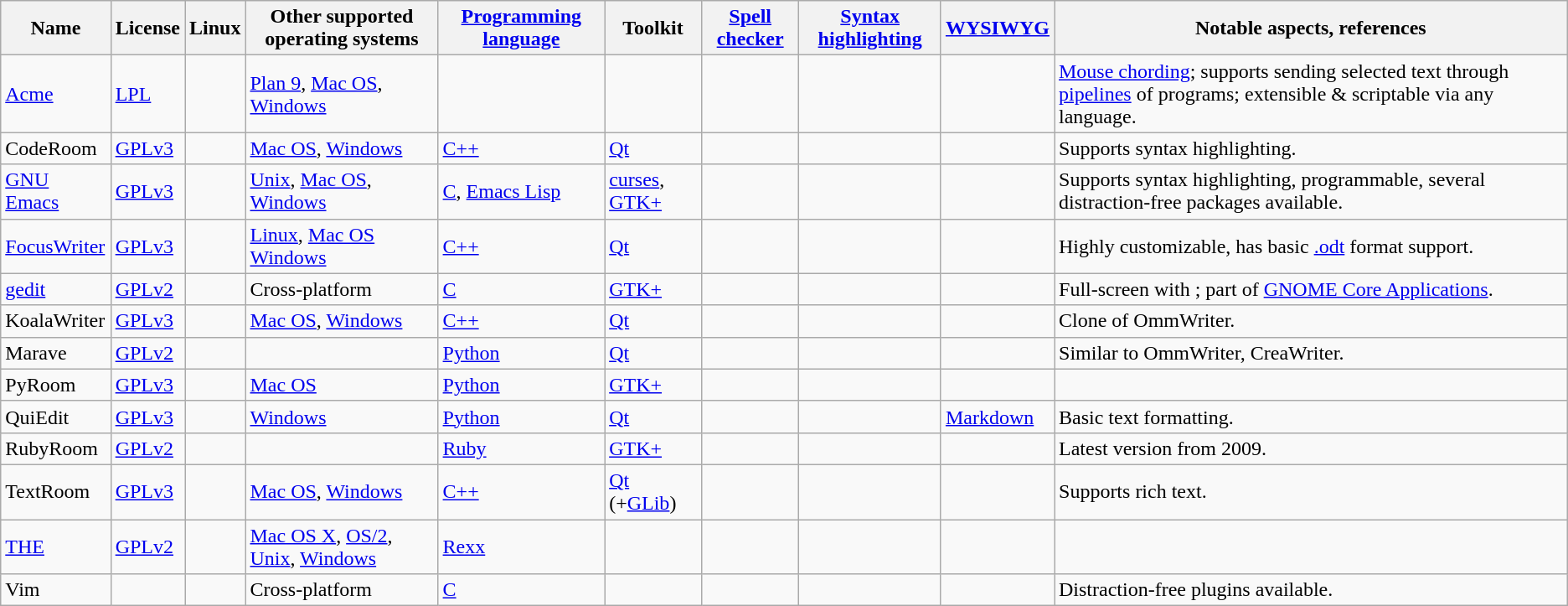<table class="wikitable sortable">
<tr>
<th>Name</th>
<th>License</th>
<th>Linux</th>
<th>Other supported operating systems</th>
<th><a href='#'>Programming language</a></th>
<th>Toolkit</th>
<th><a href='#'>Spell checker</a></th>
<th><a href='#'>Syntax highlighting</a></th>
<th><a href='#'>WYSIWYG</a></th>
<th>Notable aspects, references</th>
</tr>
<tr>
<td><a href='#'>Acme</a></td>
<td><a href='#'>LPL</a></td>
<td></td>
<td><a href='#'>Plan 9</a>, <a href='#'>Mac OS</a>, <a href='#'>Windows</a></td>
<td></td>
<td></td>
<td></td>
<td></td>
<td></td>
<td><a href='#'>Mouse chording</a>; supports sending selected text through <a href='#'>pipelines</a> of programs; extensible & scriptable via any language.</td>
</tr>
<tr>
<td>CodeRoom</td>
<td><a href='#'>GPLv3</a></td>
<td></td>
<td><a href='#'>Mac OS</a>, <a href='#'>Windows</a></td>
<td><a href='#'>C++</a></td>
<td><a href='#'>Qt</a></td>
<td></td>
<td></td>
<td></td>
<td>Supports syntax highlighting.</td>
</tr>
<tr>
<td><a href='#'>GNU Emacs</a></td>
<td><a href='#'>GPLv3</a></td>
<td></td>
<td><a href='#'>Unix</a>, <a href='#'>Mac OS</a>, <a href='#'>Windows</a></td>
<td><a href='#'>C</a>, <a href='#'>Emacs Lisp</a></td>
<td><a href='#'>curses</a>, <a href='#'>GTK+</a></td>
<td></td>
<td></td>
<td></td>
<td>Supports syntax highlighting, programmable, several distraction-free packages available.</td>
</tr>
<tr>
<td><a href='#'>FocusWriter</a></td>
<td><a href='#'>GPLv3</a></td>
<td></td>
<td><a href='#'>Linux</a>, <a href='#'>Mac OS</a> <a href='#'>Windows</a></td>
<td><a href='#'>C++</a></td>
<td><a href='#'>Qt</a></td>
<td></td>
<td></td>
<td></td>
<td>Highly customizable, has basic <a href='#'>.odt</a> format support.</td>
</tr>
<tr>
<td><a href='#'>gedit</a></td>
<td><a href='#'>GPLv2</a></td>
<td></td>
<td>Cross-platform</td>
<td><a href='#'>C</a></td>
<td><a href='#'>GTK+</a></td>
<td></td>
<td></td>
<td></td>
<td>Full-screen with ; part of <a href='#'>GNOME Core Applications</a>.</td>
</tr>
<tr>
<td>KoalaWriter</td>
<td><a href='#'>GPLv3</a></td>
<td></td>
<td><a href='#'>Mac OS</a>, <a href='#'>Windows</a></td>
<td><a href='#'>C++</a></td>
<td><a href='#'>Qt</a></td>
<td></td>
<td></td>
<td></td>
<td>Clone of OmmWriter.</td>
</tr>
<tr>
<td>Marave</td>
<td><a href='#'>GPLv2</a></td>
<td></td>
<td></td>
<td><a href='#'>Python</a></td>
<td><a href='#'>Qt</a></td>
<td></td>
<td></td>
<td></td>
<td>Similar to OmmWriter, CreaWriter.</td>
</tr>
<tr>
<td>PyRoom</td>
<td><a href='#'>GPLv3</a></td>
<td></td>
<td><a href='#'>Mac OS</a></td>
<td><a href='#'>Python</a></td>
<td><a href='#'>GTK+</a></td>
<td></td>
<td></td>
<td></td>
<td></td>
</tr>
<tr>
<td>QuiEdit</td>
<td><a href='#'>GPLv3</a></td>
<td></td>
<td><a href='#'>Windows</a></td>
<td><a href='#'>Python</a></td>
<td><a href='#'>Qt</a></td>
<td></td>
<td></td>
<td><a href='#'>Markdown</a></td>
<td>Basic text formatting.</td>
</tr>
<tr>
<td>RubyRoom</td>
<td><a href='#'>GPLv2</a></td>
<td></td>
<td></td>
<td><a href='#'>Ruby</a></td>
<td><a href='#'>GTK+</a></td>
<td></td>
<td></td>
<td></td>
<td>Latest version from 2009.</td>
</tr>
<tr>
<td>TextRoom</td>
<td><a href='#'>GPLv3</a></td>
<td></td>
<td><a href='#'>Mac OS</a>, <a href='#'>Windows</a></td>
<td><a href='#'>C++</a></td>
<td><a href='#'>Qt</a> (+<a href='#'>GLib</a>)</td>
<td></td>
<td></td>
<td></td>
<td>Supports rich text.</td>
</tr>
<tr>
<td><a href='#'>THE</a></td>
<td><a href='#'>GPLv2</a></td>
<td></td>
<td><a href='#'>Mac OS X</a>, <a href='#'>OS/2</a>, <a href='#'>Unix</a>, <a href='#'>Windows</a></td>
<td><a href='#'>Rexx</a></td>
<td></td>
<td></td>
<td></td>
<td></td>
<td></td>
</tr>
<tr>
<td>Vim</td>
<td></td>
<td></td>
<td>Cross-platform</td>
<td><a href='#'>C</a></td>
<td></td>
<td></td>
<td></td>
<td></td>
<td>Distraction-free plugins available.</td>
</tr>
</table>
